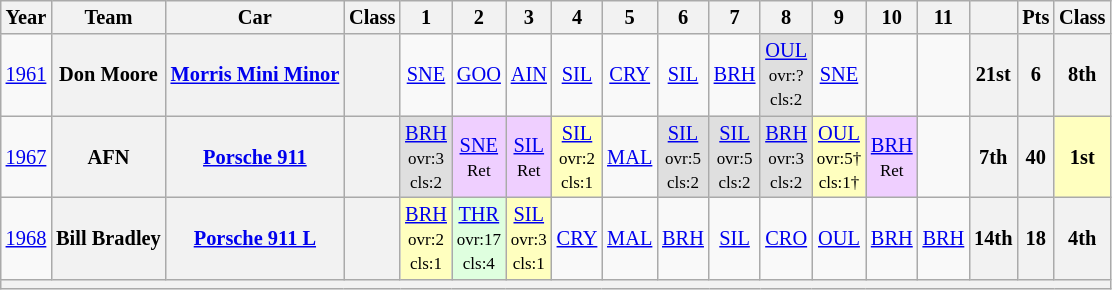<table class="wikitable" style="text-align:center; font-size:85%">
<tr>
<th>Year</th>
<th>Team</th>
<th>Car</th>
<th>Class</th>
<th>1</th>
<th>2</th>
<th>3</th>
<th>4</th>
<th>5</th>
<th>6</th>
<th>7</th>
<th>8</th>
<th>9</th>
<th>10</th>
<th>11</th>
<th></th>
<th>Pts</th>
<th>Class</th>
</tr>
<tr>
<td><a href='#'>1961</a></td>
<th>Don Moore</th>
<th><a href='#'>Morris Mini Minor</a></th>
<th><span></span></th>
<td><a href='#'>SNE</a></td>
<td><a href='#'>GOO</a></td>
<td><a href='#'>AIN</a></td>
<td><a href='#'>SIL</a></td>
<td><a href='#'>CRY</a></td>
<td><a href='#'>SIL</a></td>
<td><a href='#'>BRH</a></td>
<td style="background:#DFDFDF;"><a href='#'>OUL</a><br><small>ovr:?<br>cls:2</small></td>
<td><a href='#'>SNE</a></td>
<td></td>
<td></td>
<th>21st</th>
<th>6</th>
<th>8th</th>
</tr>
<tr>
<td><a href='#'>1967</a></td>
<th>AFN</th>
<th><a href='#'>Porsche 911</a></th>
<th><span></span></th>
<td style="background:#DFDFDF;"><a href='#'>BRH</a><br><small>ovr:3<br>cls:2</small></td>
<td style="background:#EFCFFF;"><a href='#'>SNE</a><br><small>Ret</small></td>
<td style="background:#EFCFFF;"><a href='#'>SIL</a><br><small>Ret</small></td>
<td style="background:#FFFFBF;"><a href='#'>SIL</a><br><small>ovr:2<br>cls:1</small></td>
<td><a href='#'>MAL</a></td>
<td style="background:#DFDFDF;"><a href='#'>SIL</a><br><small>ovr:5<br>cls:2</small></td>
<td style="background:#DFDFDF;"><a href='#'>SIL</a><br><small>ovr:5<br>cls:2</small></td>
<td style="background:#DFDFDF;"><a href='#'>BRH</a><br><small>ovr:3<br>cls:2</small></td>
<td style="background:#FFFFBF;"><a href='#'>OUL</a><br><small>ovr:5†<br>cls:1†</small></td>
<td style="background:#EFCFFF;"><a href='#'>BRH</a><br><small>Ret</small></td>
<td></td>
<th>7th</th>
<th>40</th>
<th style="background:#FFFFBF;">1st</th>
</tr>
<tr>
<td><a href='#'>1968</a></td>
<th>Bill Bradley</th>
<th><a href='#'>Porsche 911 L</a></th>
<th><span></span></th>
<td style="background:#FFFFBF;"><a href='#'>BRH</a><br><small>ovr:2<br>cls:1</small></td>
<td style="background:#DFFFDF;"><a href='#'>THR</a><br><small>ovr:17<br>cls:4</small></td>
<td style="background:#FFFFBF;"><a href='#'>SIL</a><br><small>ovr:3<br>cls:1</small></td>
<td><a href='#'>CRY</a></td>
<td><a href='#'>MAL</a></td>
<td><a href='#'>BRH</a></td>
<td><a href='#'>SIL</a></td>
<td><a href='#'>CRO</a></td>
<td><a href='#'>OUL</a></td>
<td><a href='#'>BRH</a></td>
<td><a href='#'>BRH</a></td>
<th>14th</th>
<th>18</th>
<th>4th</th>
</tr>
<tr>
<th colspan="18"></th>
</tr>
</table>
